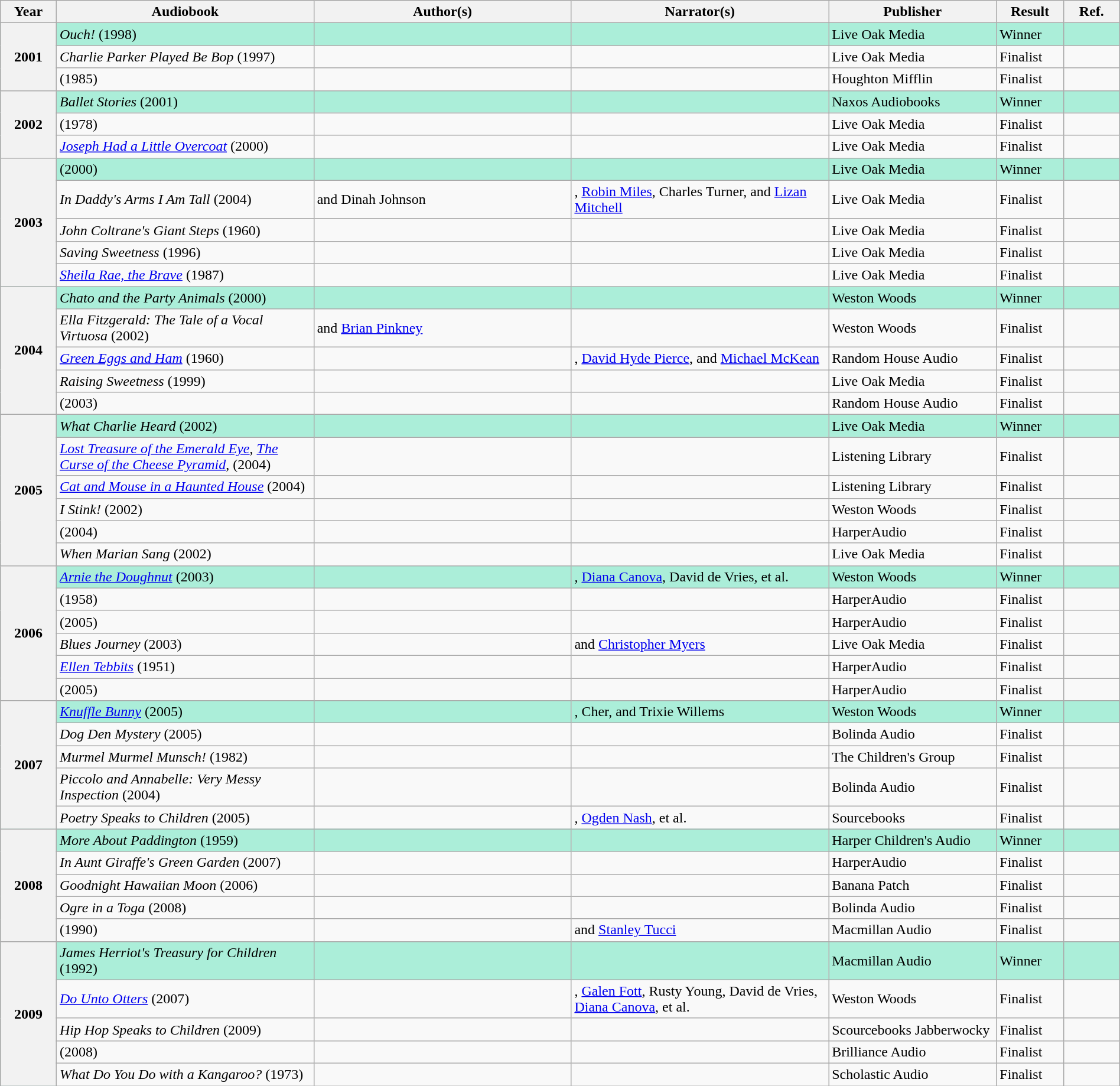<table class="wikitable sortable mw-collapsible" style="width:100%">
<tr>
<th scope="col" width="5%">Year</th>
<th scope="col" width="23%">Audiobook</th>
<th scope="col" width="23%">Author(s)</th>
<th scope="col" width="23%">Narrator(s)</th>
<th scope="col" width="15%">Publisher</th>
<th scope="col" width="6%">Result</th>
<th scope="col" width="5%">Ref.</th>
</tr>
<tr style="background:#ABEED9">
<th rowspan="3">2001<br></th>
<td><em>Ouch!</em> (1998)</td>
<td></td>
<td></td>
<td>Live Oak Media</td>
<td>Winner</td>
<td></td>
</tr>
<tr>
<td><em>Charlie Parker Played Be Bop</em> (1997)</td>
<td></td>
<td></td>
<td>Live Oak Media</td>
<td>Finalist</td>
<td></td>
</tr>
<tr>
<td><em></em> (1985)</td>
<td></td>
<td></td>
<td>Houghton Mifflin</td>
<td>Finalist</td>
<td></td>
</tr>
<tr style="background:#ABEED9">
<th rowspan="3">2002<br></th>
<td><em>Ballet Stories</em> (2001)</td>
<td></td>
<td></td>
<td>Naxos Audiobooks</td>
<td>Winner</td>
<td></td>
</tr>
<tr>
<td><em></em> (1978)</td>
<td></td>
<td></td>
<td>Live Oak Media</td>
<td>Finalist</td>
<td></td>
</tr>
<tr>
<td><em><a href='#'>Joseph Had a Little Overcoat</a></em> (2000)</td>
<td></td>
<td></td>
<td>Live Oak Media</td>
<td>Finalist</td>
<td></td>
</tr>
<tr style="background:#ABEED9">
<th rowspan="5">2003<br></th>
<td><em></em> (2000)</td>
<td></td>
<td></td>
<td>Live Oak Media</td>
<td>Winner</td>
<td></td>
</tr>
<tr>
<td><em>In Daddy's Arms I Am Tall</em> (2004)</td>
<td> and Dinah Johnson</td>
<td>, <a href='#'>Robin Miles</a>, Charles Turner, and <a href='#'>Lizan Mitchell</a></td>
<td>Live Oak Media</td>
<td>Finalist</td>
<td></td>
</tr>
<tr>
<td><em>John Coltrane's Giant Steps</em> (1960)</td>
<td></td>
<td></td>
<td>Live Oak Media</td>
<td>Finalist</td>
<td></td>
</tr>
<tr>
<td><em>Saving Sweetness</em> (1996)</td>
<td></td>
<td></td>
<td>Live Oak Media</td>
<td>Finalist</td>
<td></td>
</tr>
<tr>
<td><em><a href='#'>Sheila Rae, the Brave</a></em> (1987)</td>
<td></td>
<td></td>
<td>Live Oak Media</td>
<td>Finalist</td>
<td></td>
</tr>
<tr style="background:#ABEED9">
<th rowspan="5">2004<br></th>
<td><em>Chato and the Party Animals</em> (2000)</td>
<td></td>
<td></td>
<td>Weston Woods</td>
<td>Winner</td>
<td></td>
</tr>
<tr>
<td><em>Ella Fitzgerald: The Tale of a Vocal Virtuosa</em> (2002)</td>
<td> and <a href='#'>Brian Pinkney</a></td>
<td></td>
<td>Weston Woods</td>
<td>Finalist</td>
<td></td>
</tr>
<tr>
<td><em><a href='#'>Green Eggs and Ham</a></em> (1960)</td>
<td></td>
<td>, <a href='#'>David Hyde Pierce</a>, and <a href='#'>Michael McKean</a></td>
<td>Random House Audio</td>
<td>Finalist</td>
<td></td>
</tr>
<tr>
<td><em>Raising Sweetness</em> (1999)</td>
<td></td>
<td></td>
<td>Live Oak Media</td>
<td>Finalist</td>
<td></td>
</tr>
<tr>
<td><em></em> (2003)</td>
<td></td>
<td></td>
<td>Random House Audio</td>
<td>Finalist</td>
<td></td>
</tr>
<tr style="background:#ABEED9">
<th rowspan="6">2005<br></th>
<td><em>What Charlie Heard</em> (2002)</td>
<td></td>
<td></td>
<td>Live Oak Media</td>
<td>Winner</td>
<td></td>
</tr>
<tr>
<td><em><a href='#'>Lost Treasure of the Emerald Eye</a></em>, <em><a href='#'>The Curse of the Cheese Pyramid</a></em>, (2004)</td>
<td></td>
<td></td>
<td>Listening Library</td>
<td>Finalist</td>
<td></td>
</tr>
<tr>
<td><em><a href='#'>Cat and Mouse in a Haunted House</a></em> (2004)</td>
<td></td>
<td></td>
<td>Listening Library</td>
<td>Finalist</td>
<td></td>
</tr>
<tr>
<td><em>I Stink!</em> (2002)</td>
<td></td>
<td></td>
<td>Weston Woods</td>
<td>Finalist</td>
<td></td>
</tr>
<tr>
<td><em></em> (2004)</td>
<td></td>
<td></td>
<td>HarperAudio</td>
<td>Finalist</td>
<td></td>
</tr>
<tr>
<td><em>When Marian Sang</em> (2002)</td>
<td></td>
<td></td>
<td>Live Oak Media</td>
<td>Finalist</td>
<td></td>
</tr>
<tr style="background:#ABEED9">
<th rowspan="6">2006<br></th>
<td><em><a href='#'>Arnie the Doughnut</a></em> (2003)</td>
<td></td>
<td>, <a href='#'>Diana Canova</a>, David de Vries, et al.</td>
<td>Weston Woods</td>
<td>Winner</td>
<td></td>
</tr>
<tr>
<td><em></em> (1958)</td>
<td></td>
<td></td>
<td>HarperAudio</td>
<td>Finalist</td>
<td></td>
</tr>
<tr>
<td><em></em> (2005)</td>
<td></td>
<td></td>
<td>HarperAudio</td>
<td>Finalist</td>
<td></td>
</tr>
<tr>
<td><em>Blues Journey</em> (2003)</td>
<td></td>
<td> and <a href='#'>Christopher Myers</a></td>
<td>Live Oak Media</td>
<td>Finalist</td>
<td></td>
</tr>
<tr>
<td><em><a href='#'>Ellen Tebbits</a></em> (1951)</td>
<td></td>
<td></td>
<td>HarperAudio</td>
<td>Finalist</td>
<td></td>
</tr>
<tr>
<td><em></em> (2005)</td>
<td></td>
<td></td>
<td>HarperAudio</td>
<td>Finalist</td>
<td></td>
</tr>
<tr style="background:#ABEED9">
<th rowspan="5">2007<br></th>
<td><em><a href='#'>Knuffle Bunny</a></em> (2005)</td>
<td></td>
<td>, Cher, and Trixie Willems</td>
<td>Weston Woods</td>
<td>Winner</td>
<td></td>
</tr>
<tr>
<td><em>Dog Den Mystery</em> (2005)</td>
<td></td>
<td></td>
<td>Bolinda Audio</td>
<td>Finalist</td>
<td></td>
</tr>
<tr>
<td><em>Murmel Murmel Munsch!</em> (1982)</td>
<td></td>
<td></td>
<td>The Children's Group</td>
<td>Finalist</td>
<td></td>
</tr>
<tr>
<td><em>Piccolo and Annabelle: Very Messy Inspection</em> (2004)</td>
<td></td>
<td></td>
<td>Bolinda Audio</td>
<td>Finalist</td>
<td></td>
</tr>
<tr>
<td><em>Poetry Speaks to Children</em> (2005)</td>
<td></td>
<td>, <a href='#'>Ogden Nash</a>, et al.</td>
<td>Sourcebooks</td>
<td>Finalist</td>
<td></td>
</tr>
<tr style="background:#ABEED9">
<th rowspan="5">2008<br></th>
<td><em>More About Paddington</em> (1959)</td>
<td></td>
<td></td>
<td>Harper Children's Audio</td>
<td>Winner</td>
<td></td>
</tr>
<tr>
<td><em>In Aunt Giraffe's Green Garden</em> (2007)</td>
<td></td>
<td></td>
<td>HarperAudio</td>
<td>Finalist</td>
<td></td>
</tr>
<tr>
<td><em>Goodnight Hawaiian Moon</em> (2006)</td>
<td></td>
<td></td>
<td>Banana Patch</td>
<td>Finalist</td>
<td></td>
</tr>
<tr>
<td><em>Ogre in a Toga</em> (2008)</td>
<td></td>
<td></td>
<td>Bolinda Audio</td>
<td>Finalist</td>
<td></td>
</tr>
<tr>
<td><em></em> (1990)</td>
<td></td>
<td> and <a href='#'>Stanley Tucci</a></td>
<td>Macmillan Audio</td>
<td>Finalist</td>
<td></td>
</tr>
<tr style="background:#ABEED9">
<th rowspan="5">2009<br></th>
<td><em>James Herriot's Treasury for Children</em> (1992)</td>
<td></td>
<td></td>
<td>Macmillan Audio</td>
<td>Winner</td>
<td></td>
</tr>
<tr>
<td><em><a href='#'>Do Unto Otters</a></em> (2007)</td>
<td></td>
<td>, <a href='#'>Galen Fott</a>, Rusty Young, David de Vries, <a href='#'>Diana Canova</a>, et al.</td>
<td>Weston Woods</td>
<td>Finalist</td>
<td></td>
</tr>
<tr>
<td><em>Hip Hop Speaks to Children</em> (2009)</td>
<td></td>
<td></td>
<td>Scourcebooks Jabberwocky</td>
<td>Finalist</td>
<td></td>
</tr>
<tr>
<td><em></em> (2008)</td>
<td></td>
<td></td>
<td>Brilliance Audio</td>
<td>Finalist</td>
<td></td>
</tr>
<tr>
<td><em>What Do You Do with a Kangaroo?</em> (1973)</td>
<td></td>
<td></td>
<td>Scholastic Audio</td>
<td>Finalist</td>
<td></td>
</tr>
</table>
